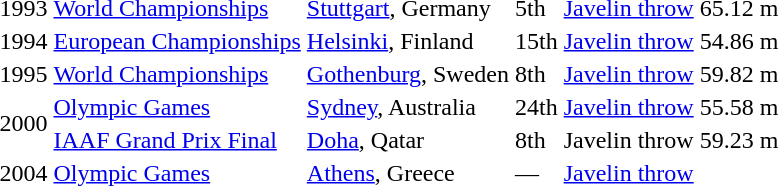<table>
<tr>
<td>1993</td>
<td><a href='#'>World Championships</a></td>
<td><a href='#'>Stuttgart</a>, Germany</td>
<td>5th</td>
<td><a href='#'>Javelin throw</a></td>
<td>65.12 m</td>
</tr>
<tr>
<td>1994</td>
<td><a href='#'>European Championships</a></td>
<td><a href='#'>Helsinki</a>, Finland</td>
<td>15th</td>
<td><a href='#'>Javelin throw</a></td>
<td>54.86 m</td>
</tr>
<tr>
<td>1995</td>
<td><a href='#'>World Championships</a></td>
<td><a href='#'>Gothenburg</a>, Sweden</td>
<td>8th</td>
<td><a href='#'>Javelin throw</a></td>
<td>59.82 m</td>
</tr>
<tr>
<td rowspan=2>2000</td>
<td><a href='#'>Olympic Games</a></td>
<td><a href='#'>Sydney</a>, Australia</td>
<td>24th</td>
<td><a href='#'>Javelin throw</a></td>
<td>55.58 m</td>
</tr>
<tr>
<td><a href='#'>IAAF Grand Prix Final</a></td>
<td><a href='#'>Doha</a>, Qatar</td>
<td>8th</td>
<td>Javelin throw</td>
<td>59.23 m</td>
</tr>
<tr>
<td>2004</td>
<td><a href='#'>Olympic Games</a></td>
<td><a href='#'>Athens</a>, Greece</td>
<td>—</td>
<td><a href='#'>Javelin throw</a></td>
<td></td>
</tr>
</table>
